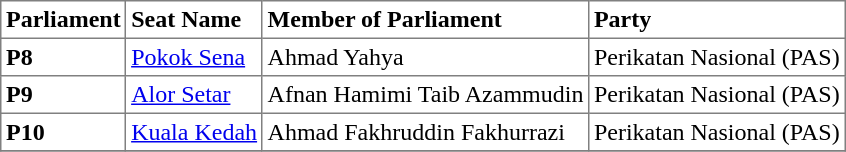<table class="toccolours sortable" border="1" cellpadding="3" style="border-collapse:collapse; text-align: left;">
<tr>
<th align="center">Parliament</th>
<th>Seat Name</th>
<th>Member of Parliament</th>
<th>Party</th>
</tr>
<tr>
<th>P8</th>
<td><a href='#'>Pokok Sena</a></td>
<td>Ahmad Yahya</td>
<td>Perikatan Nasional (PAS)</td>
</tr>
<tr>
<th align="left">P9</th>
<td><a href='#'>Alor Setar</a></td>
<td>Afnan Hamimi Taib Azammudin</td>
<td>Perikatan Nasional (PAS)</td>
</tr>
<tr>
<th align="left">P10</th>
<td><a href='#'>Kuala Kedah</a></td>
<td>Ahmad Fakhruddin Fakhurrazi</td>
<td>Perikatan Nasional (PAS)</td>
</tr>
<tr>
</tr>
</table>
